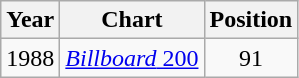<table class="wikitable">
<tr>
<th>Year</th>
<th>Chart</th>
<th>Position</th>
</tr>
<tr>
<td>1988</td>
<td><a href='#'><em>Billboard</em> 200</a></td>
<td align="center">91</td>
</tr>
</table>
